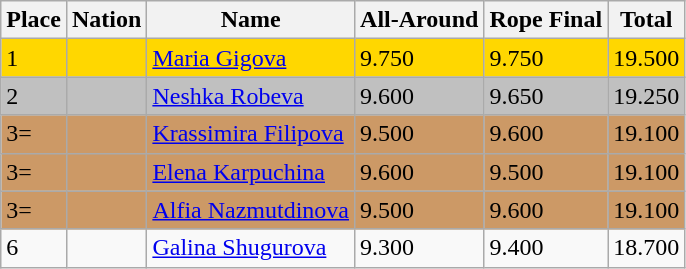<table class="wikitable">
<tr>
<th>Place</th>
<th>Nation</th>
<th>Name</th>
<th>All-Around</th>
<th>Rope Final</th>
<th>Total</th>
</tr>
<tr bgcolor=gold>
<td>1</td>
<td></td>
<td><a href='#'>Maria Gigova</a></td>
<td>9.750</td>
<td>9.750</td>
<td>19.500</td>
</tr>
<tr bgcolor=silver>
<td>2</td>
<td></td>
<td><a href='#'>Neshka Robeva</a></td>
<td>9.600</td>
<td>9.650</td>
<td>19.250</td>
</tr>
<tr bgcolor=cc9966>
<td>3=</td>
<td></td>
<td><a href='#'>Krassimira Filipova</a></td>
<td>9.500</td>
<td>9.600</td>
<td>19.100</td>
</tr>
<tr bgcolor=cc9966>
<td>3=</td>
<td></td>
<td><a href='#'>Elena Karpuchina</a></td>
<td>9.600</td>
<td>9.500</td>
<td>19.100</td>
</tr>
<tr bgcolor=cc9966>
<td>3=</td>
<td></td>
<td><a href='#'>Alfia Nazmutdinova</a></td>
<td>9.500</td>
<td>9.600</td>
<td>19.100</td>
</tr>
<tr>
<td>6</td>
<td></td>
<td><a href='#'>Galina Shugurova</a></td>
<td>9.300</td>
<td>9.400</td>
<td>18.700</td>
</tr>
</table>
